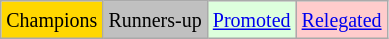<table class="wikitable">
<tr>
<td bgcolor=gold><small>Champions</small></td>
<td bgcolor=silver><small>Runners-up</small></td>
<td bgcolor="#DDFFDD"><small><a href='#'>Promoted</a></small></td>
<td bgcolor="#FFCCCC"><small><a href='#'>Relegated</a></small></td>
</tr>
</table>
